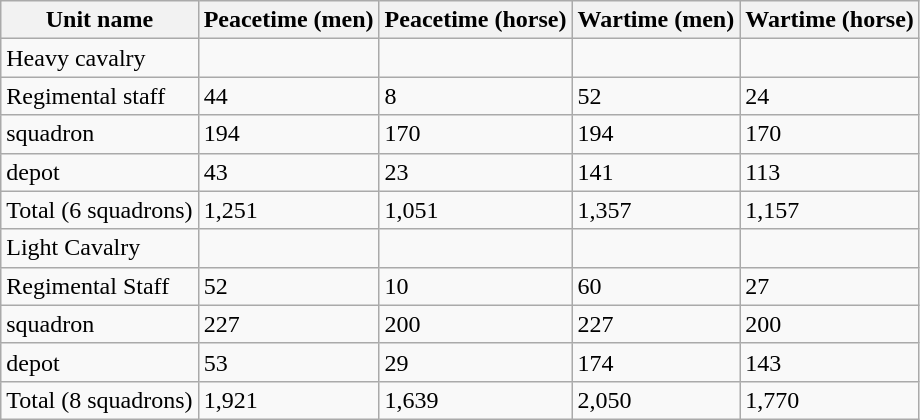<table class="wikitable">
<tr>
<th>Unit name</th>
<th>Peacetime (men)</th>
<th>Peacetime (horse)</th>
<th>Wartime (men)</th>
<th>Wartime (horse)</th>
</tr>
<tr>
<td>Heavy cavalry</td>
<td></td>
<td></td>
<td></td>
<td></td>
</tr>
<tr>
<td>Regimental staff</td>
<td>44</td>
<td>8</td>
<td>52</td>
<td>24</td>
</tr>
<tr>
<td>squadron</td>
<td>194</td>
<td>170</td>
<td>194</td>
<td>170</td>
</tr>
<tr>
<td>depot</td>
<td>43</td>
<td>23</td>
<td>141</td>
<td>113</td>
</tr>
<tr>
<td>Total (6 squadrons)</td>
<td>1,251</td>
<td>1,051</td>
<td>1,357</td>
<td>1,157</td>
</tr>
<tr>
<td>Light Cavalry</td>
<td></td>
<td></td>
<td></td>
<td></td>
</tr>
<tr>
<td>Regimental Staff</td>
<td>52</td>
<td>10</td>
<td>60</td>
<td>27</td>
</tr>
<tr>
<td>squadron</td>
<td>227</td>
<td>200</td>
<td>227</td>
<td>200</td>
</tr>
<tr>
<td>depot</td>
<td>53</td>
<td>29</td>
<td>174</td>
<td>143</td>
</tr>
<tr>
<td>Total (8 squadrons)</td>
<td>1,921</td>
<td>1,639</td>
<td>2,050</td>
<td>1,770</td>
</tr>
</table>
